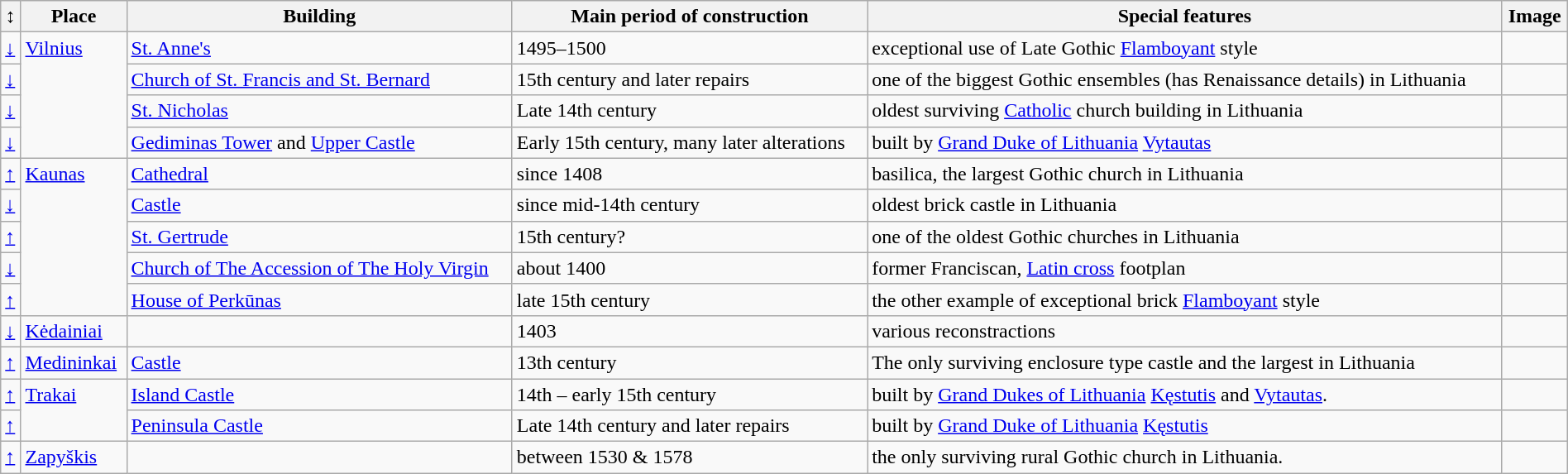<table class="wikitable"  style="border:2px; width:100%;">
<tr>
<th>↕</th>
<th>Place</th>
<th>Building</th>
<th>Main period of construction</th>
<th>Special features</th>
<th>Image</th>
</tr>
<tr>
<td><a href='#'>↓</a></td>
<td style="vertical-align:top;" rowspan="4"><a href='#'>Vilnius</a></td>
<td><a href='#'>St. Anne's</a></td>
<td>1495–1500</td>
<td>exceptional use of Late Gothic <a href='#'>Flamboyant</a> style</td>
<td></td>
</tr>
<tr>
<td><a href='#'>↓</a></td>
<td><a href='#'>Church of St. Francis and St. Bernard</a></td>
<td>15th century and later repairs</td>
<td>one of the biggest Gothic ensembles (has Renaissance details) in Lithuania</td>
<td></td>
</tr>
<tr>
<td><a href='#'>↓</a></td>
<td><a href='#'>St. Nicholas</a></td>
<td>Late 14th century</td>
<td>oldest surviving <a href='#'>Catholic</a> church building in Lithuania</td>
<td></td>
</tr>
<tr>
<td><a href='#'>↓</a></td>
<td><a href='#'>Gediminas Tower</a> and <a href='#'>Upper Castle</a></td>
<td>Early 15th century, many later alterations</td>
<td>built by <a href='#'>Grand Duke of Lithuania</a> <a href='#'>Vytautas</a></td>
<td></td>
</tr>
<tr>
<td><a href='#'>↑</a></td>
<td style="vertical-align:top;" rowspan="5"><a href='#'>Kaunas</a></td>
<td><a href='#'>Cathedral</a></td>
<td>since 1408</td>
<td>basilica, the largest Gothic church in Lithuania</td>
<td></td>
</tr>
<tr>
<td><a href='#'>↓</a></td>
<td><a href='#'>Castle</a></td>
<td>since mid-14th century</td>
<td>oldest brick castle in Lithuania</td>
<td></td>
</tr>
<tr>
<td><a href='#'>↑</a></td>
<td><a href='#'>St. Gertrude</a></td>
<td>15th century?</td>
<td>one of the oldest Gothic churches in Lithuania</td>
<td></td>
</tr>
<tr>
<td><a href='#'>↓</a></td>
<td><a href='#'>Church of The Accession of The Holy Virgin</a></td>
<td>about 1400</td>
<td>former Franciscan, <a href='#'>Latin cross</a> footplan</td>
<td></td>
</tr>
<tr>
<td><a href='#'>↑</a></td>
<td><a href='#'>House of Perkūnas</a></td>
<td>late 15th century</td>
<td>the other example of exceptional brick <a href='#'>Flamboyant</a> style</td>
<td></td>
</tr>
<tr>
<td><a href='#'>↓</a></td>
<td><a href='#'>Kėdainiai</a></td>
<td></td>
<td>1403</td>
<td>various reconstractions</td>
<td></td>
</tr>
<tr>
<td><a href='#'>↑</a></td>
<td><a href='#'>Medininkai</a></td>
<td><a href='#'>Castle</a></td>
<td>13th century</td>
<td>The only surviving enclosure type castle and the largest in Lithuania</td>
<td></td>
</tr>
<tr>
<td><a href='#'>↑</a></td>
<td style="vertical-align:top;" rowspan="2"><a href='#'>Trakai</a></td>
<td><a href='#'>Island Castle</a></td>
<td>14th – early 15th century</td>
<td>built by <a href='#'>Grand Dukes of Lithuania</a> <a href='#'>Kęstutis</a> and <a href='#'>Vytautas</a>.</td>
<td></td>
</tr>
<tr>
<td><a href='#'>↑</a></td>
<td><a href='#'>Peninsula Castle</a></td>
<td>Late 14th century and later repairs</td>
<td>built by <a href='#'>Grand Duke of Lithuania</a> <a href='#'>Kęstutis</a></td>
<td></td>
</tr>
<tr>
<td><a href='#'>↑</a></td>
<td><a href='#'>Zapyškis</a></td>
<td></td>
<td>between 1530 & 1578</td>
<td>the only surviving rural Gothic church in Lithuania.</td>
<td></td>
</tr>
</table>
